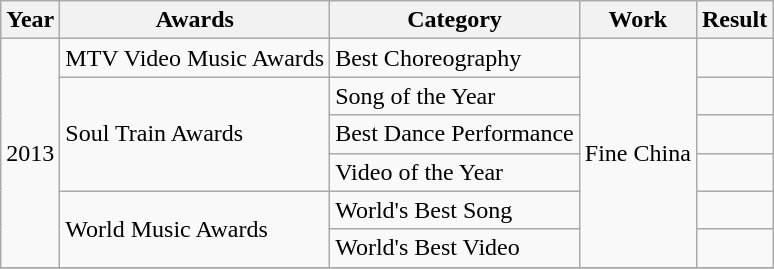<table class="wikitable">
<tr>
<th>Year</th>
<th>Awards</th>
<th>Category</th>
<th>Work</th>
<th>Result</th>
</tr>
<tr>
<td rowspan="6">2013</td>
<td>MTV Video Music Awards</td>
<td>Best Choreography</td>
<td rowspan="6">Fine China</td>
<td></td>
</tr>
<tr>
<td rowspan="3">Soul Train Awards</td>
<td>Song of the Year</td>
<td></td>
</tr>
<tr>
<td>Best Dance Performance</td>
<td></td>
</tr>
<tr>
<td>Video of the Year</td>
<td></td>
</tr>
<tr>
<td rowspan="2">World Music Awards</td>
<td>World's Best Song</td>
<td></td>
</tr>
<tr>
<td>World's Best Video</td>
<td></td>
</tr>
<tr>
</tr>
</table>
